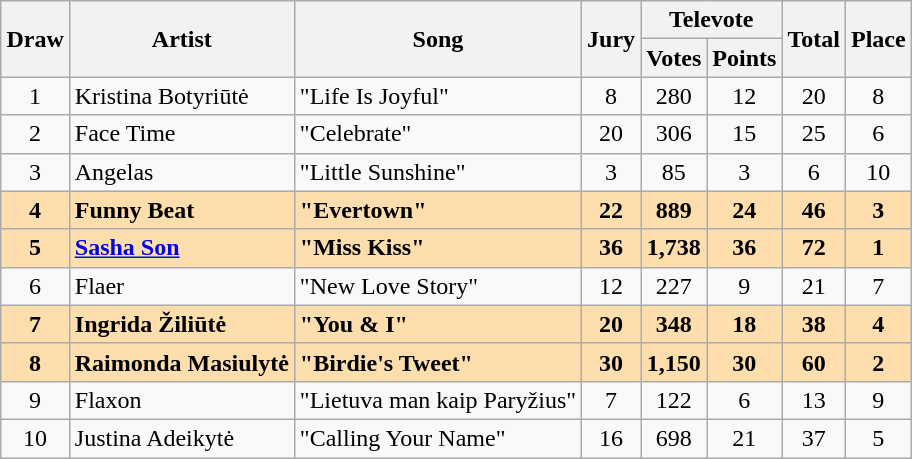<table class="sortable wikitable" style="margin: 1em auto 1em auto; text-align:center">
<tr>
<th rowspan="2">Draw</th>
<th rowspan="2">Artist</th>
<th rowspan="2">Song</th>
<th rowspan="2">Jury</th>
<th colspan="2">Televote</th>
<th rowspan="2">Total</th>
<th rowspan="2">Place</th>
</tr>
<tr>
<th>Votes</th>
<th>Points</th>
</tr>
<tr>
<td>1</td>
<td align="left">Kristina Botyriūtė</td>
<td align="left">"Life Is Joyful"</td>
<td>8</td>
<td>280</td>
<td>12</td>
<td>20</td>
<td>8</td>
</tr>
<tr>
<td>2</td>
<td align="left">Face Time</td>
<td align="left">"Celebrate"</td>
<td>20</td>
<td>306</td>
<td>15</td>
<td>25</td>
<td>6</td>
</tr>
<tr>
<td>3</td>
<td align="left">Angelas</td>
<td align="left">"Little Sunshine"</td>
<td>3</td>
<td>85</td>
<td>3</td>
<td>6</td>
<td>10</td>
</tr>
<tr style="font-weight:bold; background:#FFDEAD;">
<td>4</td>
<td align="left">Funny Beat</td>
<td align="left">"Evertown"</td>
<td>22</td>
<td>889</td>
<td>24</td>
<td>46</td>
<td>3</td>
</tr>
<tr style="font-weight:bold; background:#FFDEAD;">
<td>5</td>
<td align="left"><a href='#'>Sasha Son</a></td>
<td align="left">"Miss Kiss"</td>
<td>36</td>
<td>1,738</td>
<td>36</td>
<td>72</td>
<td>1</td>
</tr>
<tr>
<td>6</td>
<td align="left">Flaer</td>
<td align="left">"New Love Story"</td>
<td>12</td>
<td>227</td>
<td>9</td>
<td>21</td>
<td>7</td>
</tr>
<tr style="font-weight:bold; background:#FFDEAD;">
<td>7</td>
<td align="left">Ingrida Žiliūtė</td>
<td align="left">"You & I"</td>
<td>20</td>
<td>348</td>
<td>18</td>
<td>38</td>
<td>4</td>
</tr>
<tr style="font-weight:bold; background:#FFDEAD;">
<td>8</td>
<td align="left">Raimonda Masiulytė</td>
<td align="left">"Birdie's Tweet"</td>
<td>30</td>
<td>1,150</td>
<td>30</td>
<td>60</td>
<td>2</td>
</tr>
<tr>
<td>9</td>
<td align="left">Flaxon</td>
<td align="left">"Lietuva man kaip Paryžius"</td>
<td>7</td>
<td>122</td>
<td>6</td>
<td>13</td>
<td>9</td>
</tr>
<tr>
<td>10</td>
<td align="left">Justina Adeikytė</td>
<td align="left">"Calling Your Name"</td>
<td>16</td>
<td>698</td>
<td>21</td>
<td>37</td>
<td>5</td>
</tr>
</table>
